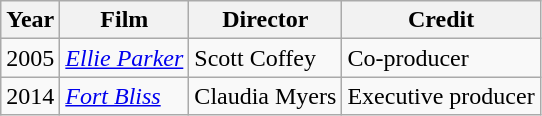<table class="wikitable">
<tr>
<th>Year</th>
<th>Film</th>
<th>Director</th>
<th>Credit</th>
</tr>
<tr>
<td>2005</td>
<td><em><a href='#'>Ellie Parker</a></em></td>
<td>Scott Coffey</td>
<td>Co-producer</td>
</tr>
<tr>
<td>2014</td>
<td><em><a href='#'>Fort Bliss</a></em></td>
<td>Claudia Myers</td>
<td>Executive producer</td>
</tr>
</table>
